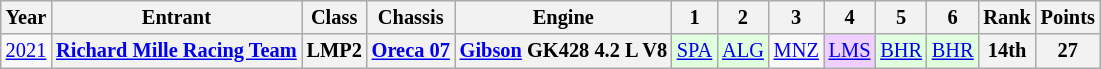<table class="wikitable" style="text-align:center; font-size:85%">
<tr>
<th>Year</th>
<th>Entrant</th>
<th>Class</th>
<th>Chassis</th>
<th>Engine</th>
<th>1</th>
<th>2</th>
<th>3</th>
<th>4</th>
<th>5</th>
<th>6</th>
<th>Rank</th>
<th>Points</th>
</tr>
<tr>
<td><a href='#'>2021</a></td>
<th nowrap><a href='#'>Richard Mille Racing Team</a></th>
<th>LMP2</th>
<th nowrap><a href='#'>Oreca 07</a></th>
<th nowrap><a href='#'>Gibson</a> GK428 4.2 L V8</th>
<td style="background:#DFFFDF;"><a href='#'>SPA</a><br></td>
<td style="background:#DFFFDF;"><a href='#'>ALG</a><br></td>
<td><a href='#'>MNZ</a></td>
<td style="background:#EFCFFF;"><a href='#'>LMS</a><br></td>
<td style="background:#DFFFDF;"><a href='#'>BHR</a><br></td>
<td style="background:#DFFFDF;"><a href='#'>BHR</a><br></td>
<th>14th</th>
<th>27</th>
</tr>
</table>
